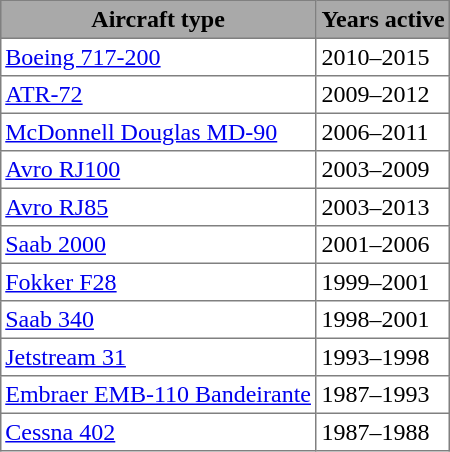<table class="toccolours" border="1" cellpadding="3" style="border-collapse:collapse;margin:1em auto;">
<tr bgcolor=darkgrey>
<th><span>Aircraft type</span></th>
<th><span>Years active</span></th>
</tr>
<tr>
<td><a href='#'>Boeing 717-200</a></td>
<td>2010–2015</td>
</tr>
<tr>
<td><a href='#'>ATR-72</a></td>
<td>2009–2012</td>
</tr>
<tr>
<td><a href='#'>McDonnell Douglas MD-90</a></td>
<td>2006–2011</td>
</tr>
<tr>
<td><a href='#'>Avro RJ100</a></td>
<td>2003–2009</td>
</tr>
<tr>
<td><a href='#'>Avro RJ85</a></td>
<td>2003–2013</td>
</tr>
<tr>
<td><a href='#'>Saab 2000</a></td>
<td>2001–2006</td>
</tr>
<tr>
<td><a href='#'>Fokker F28</a></td>
<td>1999–2001</td>
</tr>
<tr>
<td><a href='#'>Saab 340</a></td>
<td>1998–2001</td>
</tr>
<tr>
<td><a href='#'>Jetstream 31</a></td>
<td>1993–1998</td>
</tr>
<tr>
<td><a href='#'>Embraer EMB-110 Bandeirante</a></td>
<td>1987–1993</td>
</tr>
<tr>
<td><a href='#'>Cessna 402</a></td>
<td>1987–1988</td>
</tr>
</table>
